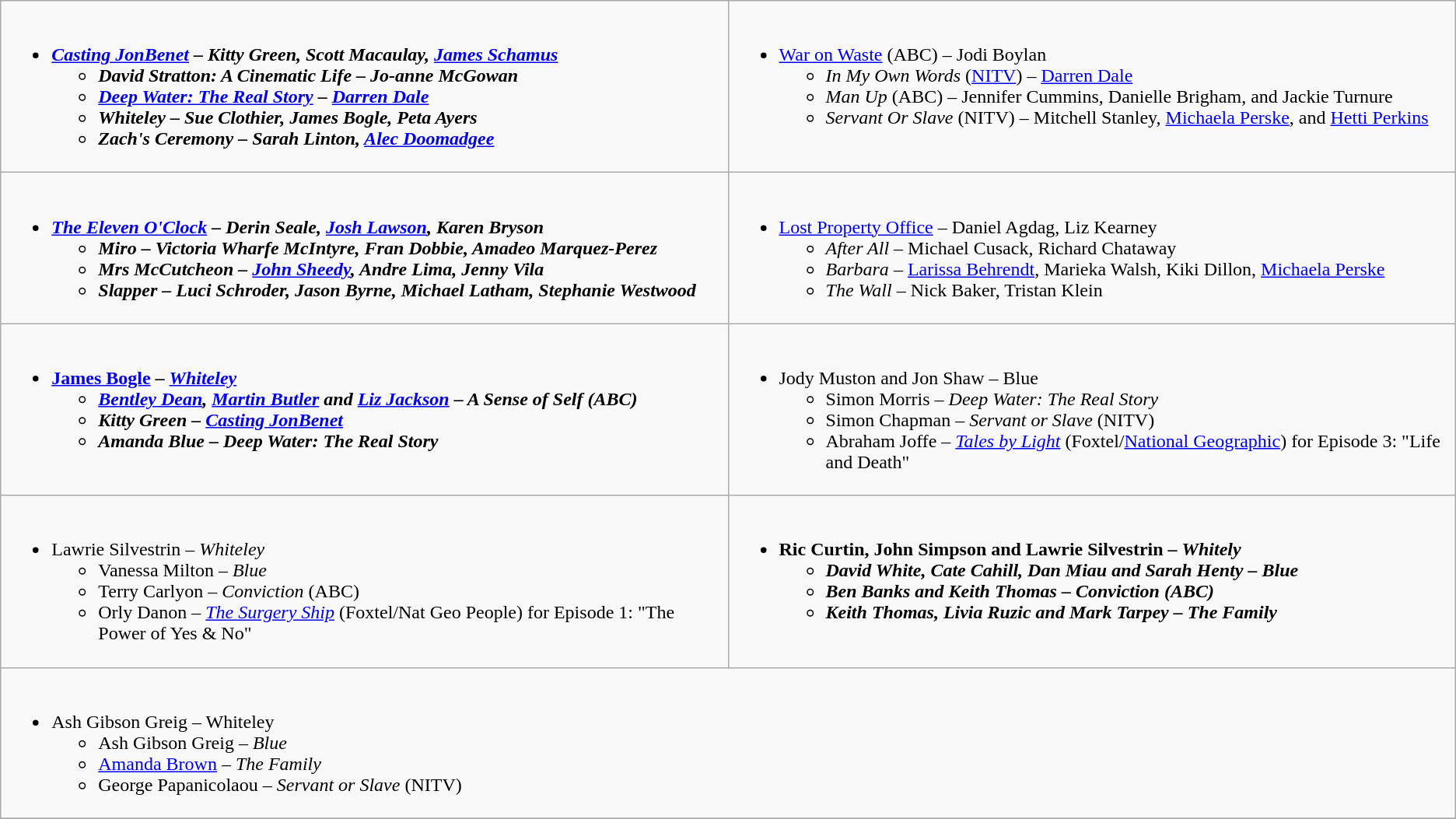<table class=wikitable style="width="300%">
<tr>
<td valign="top" width="50%"><br><ul><li><strong><em><a href='#'>Casting JonBenet</a><em> – Kitty Green, Scott Macaulay, <a href='#'>James Schamus</a><strong><ul><li></em>David Stratton: A Cinematic Life<em> – Jo-anne McGowan</li><li></em><a href='#'>Deep Water: The Real Story</a><em> – <a href='#'>Darren Dale</a></li><li></em>Whiteley<em> – Sue Clothier, James Bogle, Peta Ayers</li><li></em>Zach's Ceremony<em> – Sarah Linton, <a href='#'>Alec Doomadgee</a></li></ul></li></ul></td>
<td valign="top" width="50%"><br><ul><li></em></strong><a href='#'>War on Waste</a></em> (ABC) – Jodi Boylan</strong><ul><li><em>In My Own Words</em> (<a href='#'>NITV</a>) – <a href='#'>Darren Dale</a></li><li><em>Man Up</em> (ABC) – Jennifer Cummins, Danielle Brigham, and Jackie Turnure</li><li><em>Servant Or Slave</em> (NITV) – Mitchell Stanley, <a href='#'>Michaela Perske</a>, and <a href='#'>Hetti Perkins</a></li></ul></li></ul></td>
</tr>
<tr>
<td valign="top" width="50%"><br><ul><li><strong><em><a href='#'>The Eleven O'Clock</a><em> – Derin Seale, <a href='#'>Josh Lawson</a>, Karen Bryson<strong><ul><li></em>Miro<em> – Victoria Wharfe McIntyre, Fran Dobbie, Amadeo Marquez-Perez</li><li></em>Mrs McCutcheon<em> – <a href='#'>John Sheedy</a>, Andre Lima, Jenny Vila</li><li></em>Slapper<em> – Luci Schroder, Jason Byrne, Michael Latham, Stephanie Westwood</li></ul></li></ul></td>
<td valign="top" width="50%"><br><ul><li></em></strong><a href='#'>Lost Property Office</a></em> – Daniel Agdag, Liz Kearney</strong><ul><li><em>After All</em> – Michael Cusack, Richard Chataway</li><li><em>Barbara</em> – <a href='#'>Larissa Behrendt</a>, Marieka Walsh, Kiki Dillon, <a href='#'>Michaela Perske</a></li><li><em>The Wall</em> – Nick Baker, Tristan Klein</li></ul></li></ul></td>
</tr>
<tr>
<td valign="top" width="50%"><br><ul><li><strong><a href='#'>James Bogle</a> – <em><a href='#'>Whiteley</a><strong><em><ul><li><a href='#'>Bentley Dean</a>, <a href='#'>Martin Butler</a> and <a href='#'>Liz Jackson</a> – </em>A Sense of Self<em> (ABC)</li><li>Kitty Green – </em><a href='#'>Casting JonBenet</a><em></li><li>Amanda Blue – </em>Deep Water: The Real Story<em></li></ul></li></ul></td>
<td valign="top" width="50%"><br><ul><li></strong>Jody Muston and Jon Shaw – </em>Blue</em></strong><ul><li>Simon Morris – <em>Deep Water: The Real Story</em></li><li>Simon Chapman – <em>Servant or Slave</em> (NITV)</li><li>Abraham Joffe – <em><a href='#'>Tales by Light</a></em> (Foxtel/<a href='#'>National Geographic</a>) for Episode 3: "Life and Death"</li></ul></li></ul></td>
</tr>
<tr>
<td valign="top" width="50%"><br><ul><li>Lawrie Silvestrin – <em>Whiteley</em><ul><li>Vanessa Milton – <em>Blue</em></li><li>Terry Carlyon – <em>Conviction</em> (ABC)</li><li>Orly Danon – <em><a href='#'>The Surgery Ship</a></em> (Foxtel/Nat Geo People) for Episode 1: "The Power of Yes & No"</li></ul></li></ul></td>
<td valign="top" width="50%"><br><ul><li><strong>Ric Curtin, John Simpson and Lawrie Silvestrin – <em>Whitely<strong><em><ul><li>David White, Cate Cahill, Dan Miau and Sarah Henty – </em>Blue<em></li><li>Ben Banks and Keith Thomas – Conviction (ABC)</li><li>Keith Thomas, Livia Ruzic and Mark Tarpey – </em>The Family<em></li></ul></li></ul></td>
</tr>
<tr>
<td colspan="2" valign="top" width="500%"><br><ul><li></strong>Ash Gibson Greig – </em>Whiteley</em></strong><ul><li>Ash Gibson Greig – <em>Blue</em></li><li><a href='#'>Amanda Brown</a> – <em>The Family</em></li><li>George Papanicolaou – <em>Servant or Slave</em> (NITV)</li></ul></li></ul></td>
</tr>
<tr>
</tr>
</table>
